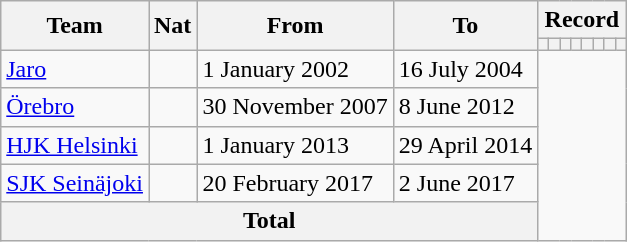<table class="wikitable" style="text-align: center">
<tr>
<th rowspan=2>Team</th>
<th rowspan=2>Nat</th>
<th rowspan=2>From</th>
<th rowspan=2>To</th>
<th colspan=8>Record</th>
</tr>
<tr>
<th></th>
<th></th>
<th></th>
<th></th>
<th></th>
<th></th>
<th></th>
<th></th>
</tr>
<tr>
<td align=left><a href='#'>Jaro</a></td>
<td></td>
<td align=left>1 January 2002</td>
<td align=left>16 July 2004<br></td>
</tr>
<tr>
<td align=left><a href='#'>Örebro</a></td>
<td></td>
<td align=left>30 November 2007</td>
<td align=left>8 June 2012<br></td>
</tr>
<tr>
<td align=left><a href='#'>HJK Helsinki</a></td>
<td></td>
<td align=left>1 January 2013</td>
<td align=left>29 April 2014<br></td>
</tr>
<tr>
<td align=left><a href='#'>SJK Seinäjoki</a></td>
<td></td>
<td align=left>20 February 2017</td>
<td align=left>2 June 2017<br></td>
</tr>
<tr>
<th colspan=4>Total<br></th>
</tr>
</table>
